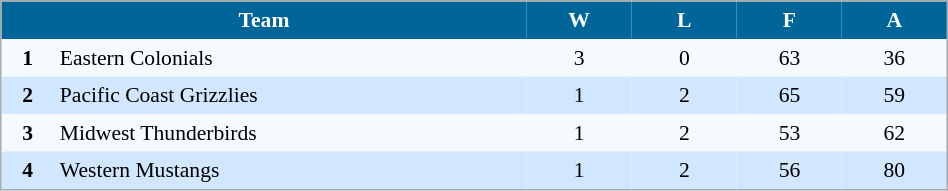<table align=center cellpadding="4" cellspacing="0" style="background: #f9f9f9; border: 1px #aaa solid; border-collapse: collapse; font-size: 90%;" width=50%>
<tr align=center bgcolor=#006699 style="color:white;">
<th width=25% colspan=2>Team</th>
<th width=5%>W</th>
<th width=5%>L</th>
<th width=5%>F</th>
<th width=5%>A</th>
</tr>
<tr align=center bgcolor=#F5FAFF>
<td><strong>1</strong></td>
<td align=left>Eastern Colonials</td>
<td>3</td>
<td>0</td>
<td>63</td>
<td>36</td>
</tr>
<tr align=center bgcolor=#D0E7FF>
<td><strong>2</strong></td>
<td align=left>Pacific Coast Grizzlies</td>
<td>1</td>
<td>2</td>
<td>65</td>
<td>59</td>
</tr>
<tr align=center bgcolor=#F5FAFF>
<td><strong>3</strong></td>
<td align=left>Midwest Thunderbirds</td>
<td>1</td>
<td>2</td>
<td>53</td>
<td>62</td>
</tr>
<tr align=center bgcolor=#D0E7FF>
<td><strong>4</strong></td>
<td align=left>Western Mustangs</td>
<td>1</td>
<td>2</td>
<td>56</td>
<td>80</td>
</tr>
<tr align=center bgcolor=#F5FAFF>
</tr>
</table>
